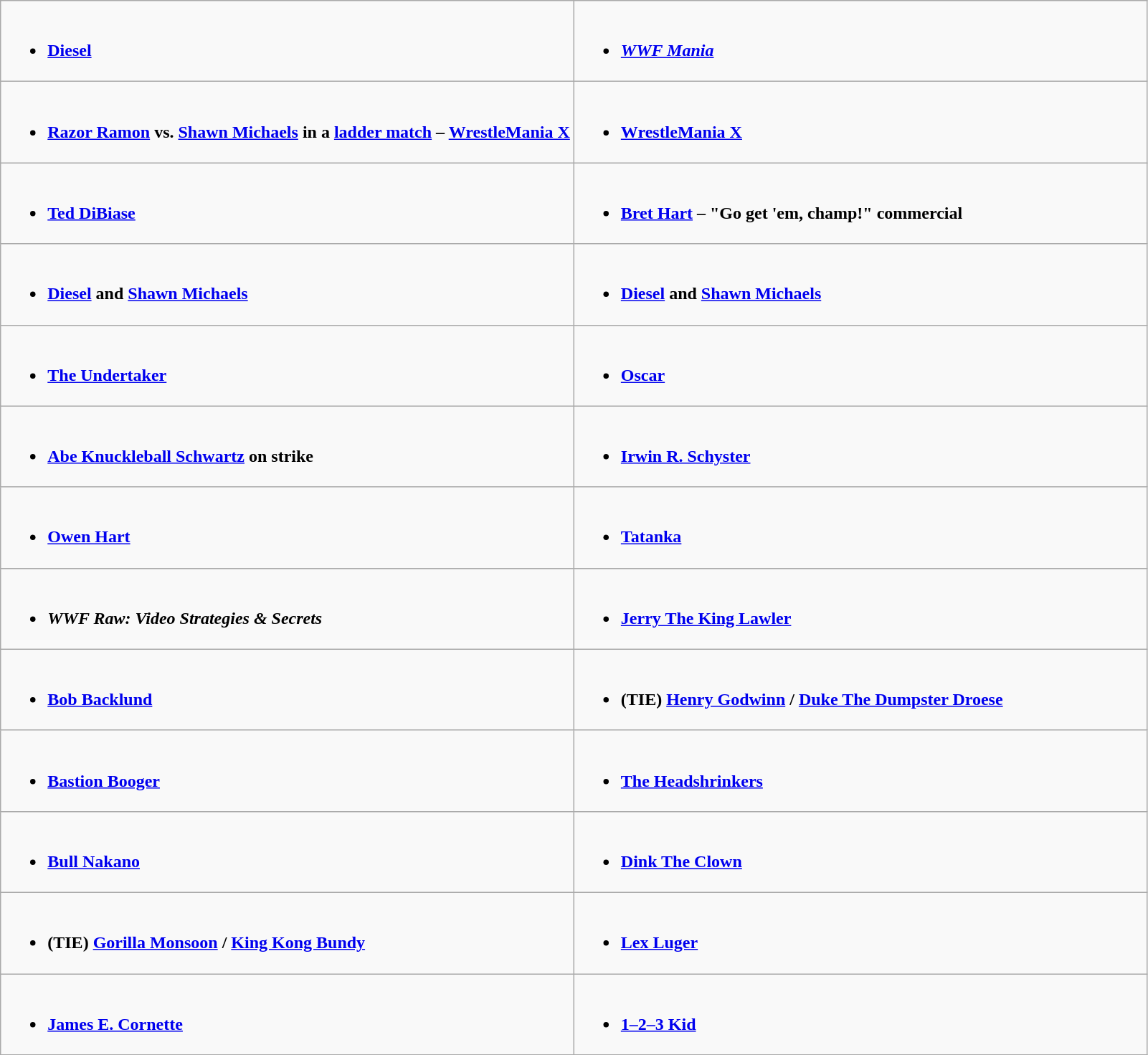<table class="wikitable">
<tr>
<td style="vertical-align:top;" width="50%"><br><ul><li><strong><a href='#'>Diesel</a></strong></li></ul></td>
<td style="vertical-align:top;" width="50%"><br><ul><li><strong><em><a href='#'>WWF Mania</a></em></strong></li></ul></td>
</tr>
<tr>
<td style="vertical-align:top;" width="50%"><br><ul><li><strong><a href='#'>Razor Ramon</a> vs. <a href='#'>Shawn Michaels</a> in a <a href='#'>ladder match</a> – <a href='#'>WrestleMania X</a></strong></li></ul></td>
<td style="vertical-align:top;" width="50%"><br><ul><li><strong><a href='#'>WrestleMania X</a></strong></li></ul></td>
</tr>
<tr>
<td style="vertical-align:top;" width="50%"><br><ul><li><strong><a href='#'>Ted DiBiase</a></strong></li></ul></td>
<td style="vertical-align:top;" width="50%"><br><ul><li><strong><a href='#'>Bret Hart</a> – "Go get 'em, champ!" commercial</strong></li></ul></td>
</tr>
<tr>
<td style="vertical-align:top;" width="50%"><br><ul><li><strong><a href='#'>Diesel</a> and <a href='#'>Shawn Michaels</a></strong></li></ul></td>
<td style="vertical-align:top;" width="50%"><br><ul><li><strong><a href='#'>Diesel</a> and <a href='#'>Shawn Michaels</a></strong></li></ul></td>
</tr>
<tr>
<td style="vertical-align:top;" width="50%"><br><ul><li><strong><a href='#'>The Undertaker</a></strong></li></ul></td>
<td style="vertical-align:top;" width="50%"><br><ul><li><strong><a href='#'>Oscar</a></strong></li></ul></td>
</tr>
<tr>
<td style="vertical-align:top;" width="50%"><br><ul><li><strong><a href='#'>Abe Knuckleball Schwartz</a> on strike</strong></li></ul></td>
<td style="vertical-align:top;" width="50%"><br><ul><li><strong><a href='#'>Irwin R. Schyster</a></strong></li></ul></td>
</tr>
<tr>
<td style="vertical-align:top;" width="50%"><br><ul><li><strong><a href='#'>Owen Hart</a></strong></li></ul></td>
<td style="vertical-align:top;" width="50%"><br><ul><li><strong><a href='#'>Tatanka</a></strong></li></ul></td>
</tr>
<tr>
<td style="vertical-align:top;" width="50%"><br><ul><li><strong><em>WWF Raw: Video Strategies & Secrets</em></strong></li></ul></td>
<td style="vertical-align:top;" width="50%"><br><ul><li><strong><a href='#'>Jerry The King Lawler</a></strong></li></ul></td>
</tr>
<tr>
<td style="vertical-align:top;" width="50%"><br><ul><li><strong><a href='#'>Bob Backlund</a></strong></li></ul></td>
<td style="vertical-align:top;" width="50%"><br><ul><li><strong>(TIE) <a href='#'>Henry Godwinn</a> / <a href='#'>Duke The Dumpster Droese</a></strong></li></ul></td>
</tr>
<tr>
<td style="vertical-align:top;" width="50%"><br><ul><li><strong><a href='#'>Bastion Booger</a></strong></li></ul></td>
<td style="vertical-align:top;" width="50%"><br><ul><li><strong><a href='#'>The Headshrinkers</a></strong></li></ul></td>
</tr>
<tr>
<td style="vertical-align:top;" width="50%"><br><ul><li><strong><a href='#'>Bull Nakano</a></strong></li></ul></td>
<td style="vertical-align:top;" width="50%"><br><ul><li><strong><a href='#'>Dink The Clown</a></strong></li></ul></td>
</tr>
<tr>
<td style="vertical-align:top;" width="50%"><br><ul><li><strong>(TIE) <a href='#'>Gorilla Monsoon</a> / <a href='#'>King Kong Bundy</a></strong></li></ul></td>
<td style="vertical-align:top;" width="50%"><br><ul><li><strong><a href='#'>Lex Luger</a></strong></li></ul></td>
</tr>
<tr>
<td style="vertical-align:top;" width="50%"><br><ul><li><strong><a href='#'>James E. Cornette</a></strong></li></ul></td>
<td style="vertical-align:top;" width="50%"><br><ul><li><strong><a href='#'>1–2–3 Kid</a></strong></li></ul></td>
</tr>
</table>
